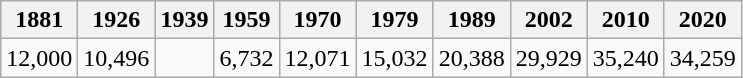<table class="wikitable">
<tr>
<th>1881</th>
<th>1926</th>
<th>1939</th>
<th>1959</th>
<th>1970</th>
<th>1979</th>
<th>1989</th>
<th>2002</th>
<th>2010</th>
<th>2020</th>
</tr>
<tr>
<td>12,000</td>
<td>10,496</td>
<td></td>
<td>6,732</td>
<td>12,071</td>
<td>15,032</td>
<td>20,388</td>
<td>29,929</td>
<td>35,240</td>
<td>34,259</td>
</tr>
</table>
